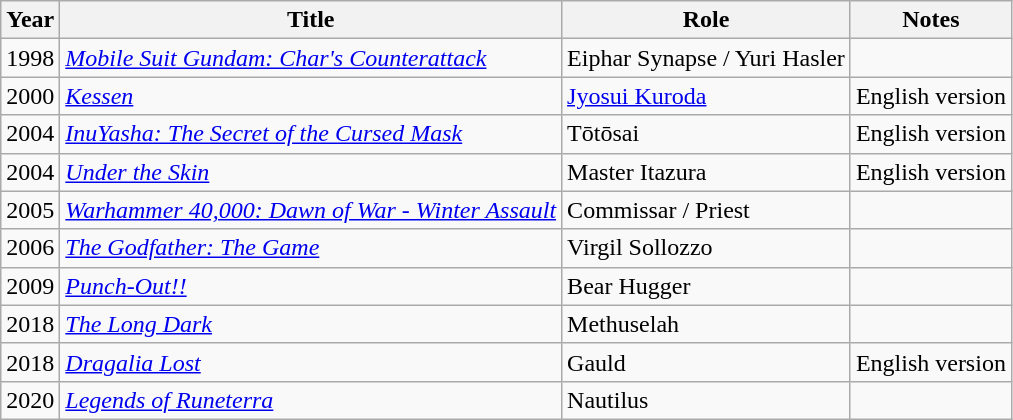<table class="wikitable">
<tr>
<th>Year</th>
<th>Title</th>
<th>Role</th>
<th>Notes</th>
</tr>
<tr>
<td>1998</td>
<td><em><a href='#'>Mobile Suit Gundam: Char's Counterattack</a></em></td>
<td>Eiphar Synapse / Yuri Hasler</td>
<td></td>
</tr>
<tr>
<td>2000</td>
<td><em><a href='#'>Kessen</a></em></td>
<td><a href='#'>Jyosui Kuroda</a></td>
<td>English version<br></td>
</tr>
<tr>
<td>2004</td>
<td><a href='#'><em>InuYasha: The Secret of the Cursed Mask</em></a></td>
<td>Tōtōsai</td>
<td>English version</td>
</tr>
<tr>
<td>2004</td>
<td><em><a href='#'>Under the Skin</a></em></td>
<td>Master Itazura</td>
<td>English version</td>
</tr>
<tr>
<td>2005</td>
<td><em><a href='#'>Warhammer 40,000: Dawn of War - Winter Assault</a></em></td>
<td>Commissar / Priest</td>
<td></td>
</tr>
<tr>
<td>2006</td>
<td><em><a href='#'>The Godfather: The Game</a></em></td>
<td>Virgil Sollozzo</td>
<td></td>
</tr>
<tr>
<td>2009</td>
<td><em><a href='#'>Punch-Out!!</a></em></td>
<td>Bear Hugger</td>
<td></td>
</tr>
<tr>
<td>2018</td>
<td><em><a href='#'>The Long Dark</a></em></td>
<td>Methuselah</td>
</tr>
<tr>
<td>2018</td>
<td><em><a href='#'>Dragalia Lost</a></em></td>
<td>Gauld</td>
<td>English version</td>
</tr>
<tr>
<td>2020</td>
<td><em><a href='#'>Legends of Runeterra</a></em></td>
<td>Nautilus</td>
</tr>
</table>
